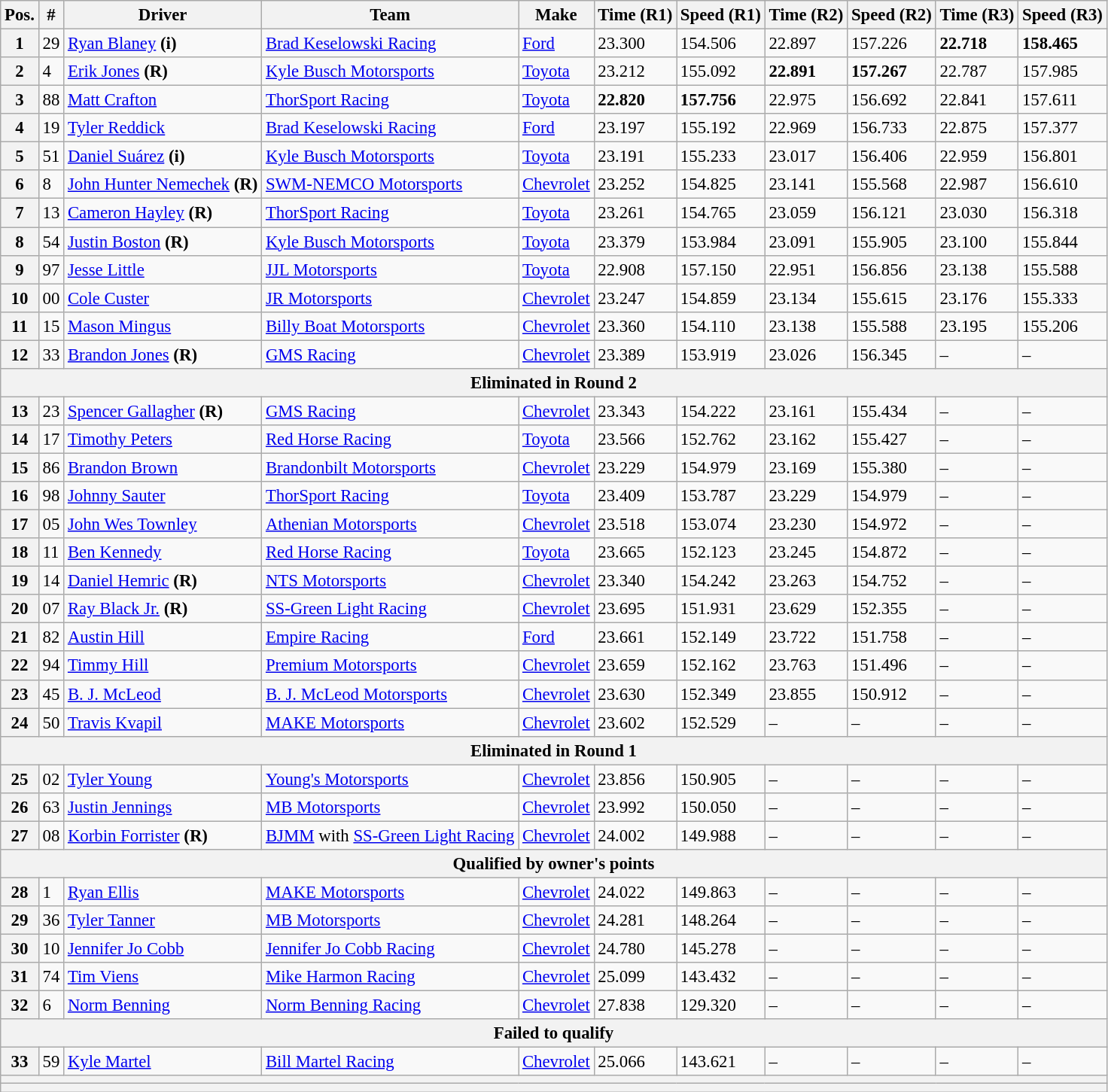<table class="wikitable" style="font-size:95%">
<tr>
<th>Pos.</th>
<th>#</th>
<th>Driver</th>
<th>Team</th>
<th>Make</th>
<th>Time (R1)</th>
<th>Speed (R1)</th>
<th>Time (R2)</th>
<th>Speed (R2)</th>
<th>Time (R3)</th>
<th>Speed (R3)</th>
</tr>
<tr>
<th>1</th>
<td>29</td>
<td><a href='#'>Ryan Blaney</a> <strong>(i)</strong></td>
<td><a href='#'>Brad Keselowski Racing</a></td>
<td><a href='#'>Ford</a></td>
<td>23.300</td>
<td>154.506</td>
<td>22.897</td>
<td>157.226</td>
<td><strong>22.718</strong></td>
<td><strong>158.465</strong></td>
</tr>
<tr>
<th>2</th>
<td>4</td>
<td><a href='#'>Erik Jones</a> <strong>(R)</strong></td>
<td><a href='#'>Kyle Busch Motorsports</a></td>
<td><a href='#'>Toyota</a></td>
<td>23.212</td>
<td>155.092</td>
<td><strong>22.891</strong></td>
<td><strong>157.267</strong></td>
<td>22.787</td>
<td>157.985</td>
</tr>
<tr>
<th>3</th>
<td>88</td>
<td><a href='#'>Matt Crafton</a></td>
<td><a href='#'>ThorSport Racing</a></td>
<td><a href='#'>Toyota</a></td>
<td><strong>22.820</strong></td>
<td><strong>157.756</strong></td>
<td>22.975</td>
<td>156.692</td>
<td>22.841</td>
<td>157.611</td>
</tr>
<tr>
<th>4</th>
<td>19</td>
<td><a href='#'>Tyler Reddick</a></td>
<td><a href='#'>Brad Keselowski Racing</a></td>
<td><a href='#'>Ford</a></td>
<td>23.197</td>
<td>155.192</td>
<td>22.969</td>
<td>156.733</td>
<td>22.875</td>
<td>157.377</td>
</tr>
<tr>
<th>5</th>
<td>51</td>
<td><a href='#'>Daniel Suárez</a> <strong>(i)</strong></td>
<td><a href='#'>Kyle Busch Motorsports</a></td>
<td><a href='#'>Toyota</a></td>
<td>23.191</td>
<td>155.233</td>
<td>23.017</td>
<td>156.406</td>
<td>22.959</td>
<td>156.801</td>
</tr>
<tr>
<th>6</th>
<td>8</td>
<td><a href='#'>John Hunter Nemechek</a> <strong>(R)</strong></td>
<td><a href='#'>SWM-NEMCO Motorsports</a></td>
<td><a href='#'>Chevrolet</a></td>
<td>23.252</td>
<td>154.825</td>
<td>23.141</td>
<td>155.568</td>
<td>22.987</td>
<td>156.610</td>
</tr>
<tr>
<th>7</th>
<td>13</td>
<td><a href='#'>Cameron Hayley</a> <strong>(R)</strong></td>
<td><a href='#'>ThorSport Racing</a></td>
<td><a href='#'>Toyota</a></td>
<td>23.261</td>
<td>154.765</td>
<td>23.059</td>
<td>156.121</td>
<td>23.030</td>
<td>156.318</td>
</tr>
<tr>
<th>8</th>
<td>54</td>
<td><a href='#'>Justin Boston</a> <strong>(R)</strong></td>
<td><a href='#'>Kyle Busch Motorsports</a></td>
<td><a href='#'>Toyota</a></td>
<td>23.379</td>
<td>153.984</td>
<td>23.091</td>
<td>155.905</td>
<td>23.100</td>
<td>155.844</td>
</tr>
<tr>
<th>9</th>
<td>97</td>
<td><a href='#'>Jesse Little</a></td>
<td><a href='#'>JJL Motorsports</a></td>
<td><a href='#'>Toyota</a></td>
<td>22.908</td>
<td>157.150</td>
<td>22.951</td>
<td>156.856</td>
<td>23.138</td>
<td>155.588</td>
</tr>
<tr>
<th>10</th>
<td>00</td>
<td><a href='#'>Cole Custer</a></td>
<td><a href='#'>JR Motorsports</a></td>
<td><a href='#'>Chevrolet</a></td>
<td>23.247</td>
<td>154.859</td>
<td>23.134</td>
<td>155.615</td>
<td>23.176</td>
<td>155.333</td>
</tr>
<tr>
<th>11</th>
<td>15</td>
<td><a href='#'>Mason Mingus</a></td>
<td><a href='#'>Billy Boat Motorsports</a></td>
<td><a href='#'>Chevrolet</a></td>
<td>23.360</td>
<td>154.110</td>
<td>23.138</td>
<td>155.588</td>
<td>23.195</td>
<td>155.206</td>
</tr>
<tr>
<th>12</th>
<td>33</td>
<td><a href='#'>Brandon Jones</a> <strong>(R)</strong></td>
<td><a href='#'>GMS Racing</a></td>
<td><a href='#'>Chevrolet</a></td>
<td>23.389</td>
<td>153.919</td>
<td>23.026</td>
<td>156.345</td>
<td>–</td>
<td>–</td>
</tr>
<tr>
<th colspan="11">Eliminated in Round 2</th>
</tr>
<tr>
<th>13</th>
<td>23</td>
<td><a href='#'>Spencer Gallagher</a> <strong>(R)</strong></td>
<td><a href='#'>GMS Racing</a></td>
<td><a href='#'>Chevrolet</a></td>
<td>23.343</td>
<td>154.222</td>
<td>23.161</td>
<td>155.434</td>
<td>–</td>
<td>–</td>
</tr>
<tr>
<th>14</th>
<td>17</td>
<td><a href='#'>Timothy Peters</a></td>
<td><a href='#'>Red Horse Racing</a></td>
<td><a href='#'>Toyota</a></td>
<td>23.566</td>
<td>152.762</td>
<td>23.162</td>
<td>155.427</td>
<td>–</td>
<td>–</td>
</tr>
<tr>
<th>15</th>
<td>86</td>
<td><a href='#'>Brandon Brown</a></td>
<td><a href='#'>Brandonbilt Motorsports</a></td>
<td><a href='#'>Chevrolet</a></td>
<td>23.229</td>
<td>154.979</td>
<td>23.169</td>
<td>155.380</td>
<td>–</td>
<td>–</td>
</tr>
<tr>
<th>16</th>
<td>98</td>
<td><a href='#'>Johnny Sauter</a></td>
<td><a href='#'>ThorSport Racing</a></td>
<td><a href='#'>Toyota</a></td>
<td>23.409</td>
<td>153.787</td>
<td>23.229</td>
<td>154.979</td>
<td>–</td>
<td>–</td>
</tr>
<tr>
<th>17</th>
<td>05</td>
<td><a href='#'>John Wes Townley</a></td>
<td><a href='#'>Athenian Motorsports</a></td>
<td><a href='#'>Chevrolet</a></td>
<td>23.518</td>
<td>153.074</td>
<td>23.230</td>
<td>154.972</td>
<td>–</td>
<td>–</td>
</tr>
<tr>
<th>18</th>
<td>11</td>
<td><a href='#'>Ben Kennedy</a></td>
<td><a href='#'>Red Horse Racing</a></td>
<td><a href='#'>Toyota</a></td>
<td>23.665</td>
<td>152.123</td>
<td>23.245</td>
<td>154.872</td>
<td>–</td>
<td>–</td>
</tr>
<tr>
<th>19</th>
<td>14</td>
<td><a href='#'>Daniel Hemric</a> <strong>(R)</strong></td>
<td><a href='#'>NTS Motorsports</a></td>
<td><a href='#'>Chevrolet</a></td>
<td>23.340</td>
<td>154.242</td>
<td>23.263</td>
<td>154.752</td>
<td>–</td>
<td>–</td>
</tr>
<tr>
<th>20</th>
<td>07</td>
<td><a href='#'>Ray Black Jr.</a> <strong>(R)</strong></td>
<td><a href='#'>SS-Green Light Racing</a></td>
<td><a href='#'>Chevrolet</a></td>
<td>23.695</td>
<td>151.931</td>
<td>23.629</td>
<td>152.355</td>
<td>–</td>
<td>–</td>
</tr>
<tr>
<th>21</th>
<td>82</td>
<td><a href='#'>Austin Hill</a></td>
<td><a href='#'>Empire Racing</a></td>
<td><a href='#'>Ford</a></td>
<td>23.661</td>
<td>152.149</td>
<td>23.722</td>
<td>151.758</td>
<td>–</td>
<td>–</td>
</tr>
<tr>
<th>22</th>
<td>94</td>
<td><a href='#'>Timmy Hill</a></td>
<td><a href='#'>Premium Motorsports</a></td>
<td><a href='#'>Chevrolet</a></td>
<td>23.659</td>
<td>152.162</td>
<td>23.763</td>
<td>151.496</td>
<td>–</td>
<td>–</td>
</tr>
<tr>
<th>23</th>
<td>45</td>
<td><a href='#'>B. J. McLeod</a></td>
<td><a href='#'>B. J. McLeod Motorsports</a></td>
<td><a href='#'>Chevrolet</a></td>
<td>23.630</td>
<td>152.349</td>
<td>23.855</td>
<td>150.912</td>
<td>–</td>
<td>–</td>
</tr>
<tr>
<th>24</th>
<td>50</td>
<td><a href='#'>Travis Kvapil</a></td>
<td><a href='#'>MAKE Motorsports</a></td>
<td><a href='#'>Chevrolet</a></td>
<td>23.602</td>
<td>152.529</td>
<td>–</td>
<td>–</td>
<td>–</td>
<td>–</td>
</tr>
<tr>
<th colspan="11">Eliminated in Round 1</th>
</tr>
<tr>
<th>25</th>
<td>02</td>
<td><a href='#'>Tyler Young</a></td>
<td><a href='#'>Young's Motorsports</a></td>
<td><a href='#'>Chevrolet</a></td>
<td>23.856</td>
<td>150.905</td>
<td>–</td>
<td>–</td>
<td>–</td>
<td>–</td>
</tr>
<tr>
<th>26</th>
<td>63</td>
<td><a href='#'>Justin Jennings</a></td>
<td><a href='#'>MB Motorsports</a></td>
<td><a href='#'>Chevrolet</a></td>
<td>23.992</td>
<td>150.050</td>
<td>–</td>
<td>–</td>
<td>–</td>
<td>–</td>
</tr>
<tr>
<th>27</th>
<td>08</td>
<td><a href='#'>Korbin Forrister</a> <strong>(R)</strong></td>
<td><a href='#'>BJMM</a> with <a href='#'>SS-Green Light Racing</a></td>
<td><a href='#'>Chevrolet</a></td>
<td>24.002</td>
<td>149.988</td>
<td>–</td>
<td>–</td>
<td>–</td>
<td>–</td>
</tr>
<tr>
<th colspan="11">Qualified by owner's points</th>
</tr>
<tr>
<th>28</th>
<td>1</td>
<td><a href='#'>Ryan Ellis</a></td>
<td><a href='#'>MAKE Motorsports</a></td>
<td><a href='#'>Chevrolet</a></td>
<td>24.022</td>
<td>149.863</td>
<td>–</td>
<td>–</td>
<td>–</td>
<td>–</td>
</tr>
<tr>
<th>29</th>
<td>36</td>
<td><a href='#'>Tyler Tanner</a></td>
<td><a href='#'>MB Motorsports</a></td>
<td><a href='#'>Chevrolet</a></td>
<td>24.281</td>
<td>148.264</td>
<td>–</td>
<td>–</td>
<td>–</td>
<td>–</td>
</tr>
<tr>
<th>30</th>
<td>10</td>
<td><a href='#'>Jennifer Jo Cobb</a></td>
<td><a href='#'>Jennifer Jo Cobb Racing</a></td>
<td><a href='#'>Chevrolet</a></td>
<td>24.780</td>
<td>145.278</td>
<td>–</td>
<td>–</td>
<td>–</td>
<td>–</td>
</tr>
<tr>
<th>31</th>
<td>74</td>
<td><a href='#'>Tim Viens</a></td>
<td><a href='#'>Mike Harmon Racing</a></td>
<td><a href='#'>Chevrolet</a></td>
<td>25.099</td>
<td>143.432</td>
<td>–</td>
<td>–</td>
<td>–</td>
<td>–</td>
</tr>
<tr>
<th>32</th>
<td>6</td>
<td><a href='#'>Norm Benning</a></td>
<td><a href='#'>Norm Benning Racing</a></td>
<td><a href='#'>Chevrolet</a></td>
<td>27.838</td>
<td>129.320</td>
<td>–</td>
<td>–</td>
<td>–</td>
<td>–</td>
</tr>
<tr>
<th colspan="11">Failed to qualify</th>
</tr>
<tr>
<th>33</th>
<td>59</td>
<td><a href='#'>Kyle Martel</a></td>
<td><a href='#'>Bill Martel Racing</a></td>
<td><a href='#'>Chevrolet</a></td>
<td>25.066</td>
<td>143.621</td>
<td>–</td>
<td>–</td>
<td>–</td>
<td>–</td>
</tr>
<tr>
<th colspan="11"></th>
</tr>
<tr>
<th colspan="11"></th>
</tr>
</table>
